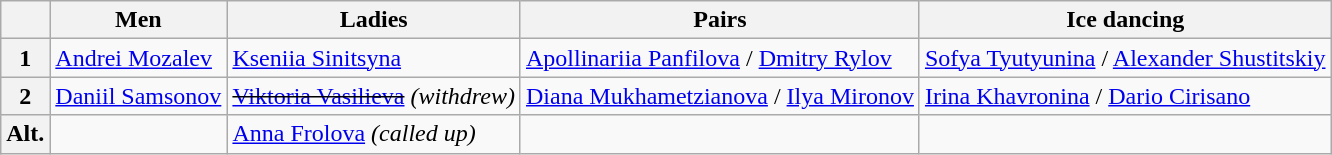<table class="wikitable">
<tr>
<th></th>
<th>Men</th>
<th>Ladies</th>
<th>Pairs</th>
<th>Ice dancing</th>
</tr>
<tr>
<th>1</th>
<td><a href='#'>Andrei Mozalev</a></td>
<td><a href='#'>Kseniia Sinitsyna</a></td>
<td><a href='#'>Apollinariia Panfilova</a> / <a href='#'>Dmitry Rylov</a></td>
<td><a href='#'>Sofya Tyutyunina</a> / <a href='#'>Alexander Shustitskiy</a></td>
</tr>
<tr>
<th>2</th>
<td><a href='#'>Daniil Samsonov</a></td>
<td><s><a href='#'>Viktoria Vasilieva</a></s> <em>(withdrew)</em></td>
<td><a href='#'>Diana Mukhametzianova</a> / <a href='#'>Ilya Mironov</a></td>
<td><a href='#'>Irina Khavronina</a> / <a href='#'>Dario Cirisano</a></td>
</tr>
<tr>
<th>Alt.</th>
<td></td>
<td><a href='#'>Anna Frolova</a> <em>(called up)</em></td>
<td></td>
<td></td>
</tr>
</table>
